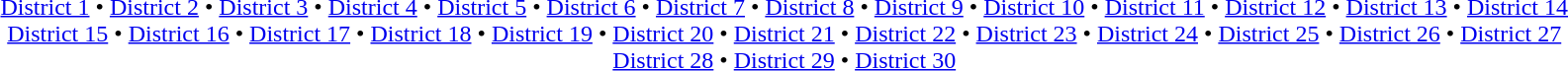<table id=toc class=toc summary=Contents>
<tr>
<td align=center><br><a href='#'>District 1</a> • <a href='#'>District 2</a> • <a href='#'>District 3</a> • <a href='#'>District 4</a> • <a href='#'>District 5</a> • <a href='#'>District 6</a> • <a href='#'>District 7</a> • <a href='#'>District 8</a> • <a href='#'>District 9</a> • <a href='#'>District 10</a> • <a href='#'>District 11</a> • <a href='#'>District 12</a> • <a href='#'>District 13</a> • <a href='#'>District 14</a><br><a href='#'>District 15</a> • <a href='#'>District 16</a> • <a href='#'>District 17</a> • <a href='#'>District 18</a> • <a href='#'>District 19</a> • <a href='#'>District 20</a> • <a href='#'>District 21</a> • <a href='#'>District 22</a> • <a href='#'>District 23</a> • <a href='#'>District 24</a> • <a href='#'>District 25</a> • <a href='#'>District 26</a> • <a href='#'>District 27</a><br><a href='#'>District 28</a> • <a href='#'>District 29</a> • <a href='#'>District 30</a></td>
</tr>
</table>
